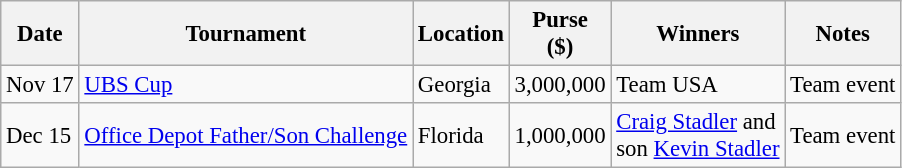<table class="wikitable" style="font-size:95%">
<tr>
<th>Date</th>
<th>Tournament</th>
<th>Location</th>
<th>Purse<br>($)</th>
<th>Winners</th>
<th>Notes</th>
</tr>
<tr>
<td>Nov 17</td>
<td><a href='#'>UBS Cup</a></td>
<td>Georgia</td>
<td align=right>3,000,000</td>
<td> Team USA</td>
<td>Team event</td>
</tr>
<tr>
<td>Dec 15</td>
<td><a href='#'>Office Depot Father/Son Challenge</a></td>
<td>Florida</td>
<td align=right>1,000,000</td>
<td> <a href='#'>Craig Stadler</a> and<br>son <a href='#'>Kevin Stadler</a></td>
<td>Team event</td>
</tr>
</table>
